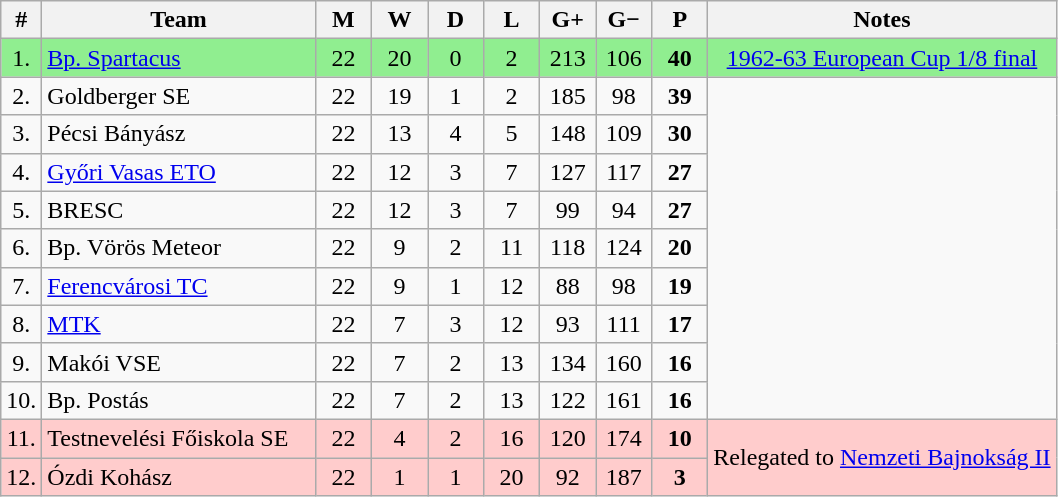<table class="wikitable" style="text-align: center;">
<tr>
<th width="15">#</th>
<th width="175">Team</th>
<th width="30">M</th>
<th width="30">W</th>
<th width="30">D</th>
<th width="30">L</th>
<th width="30">G+</th>
<th width="30">G−</th>
<th width="30">P</th>
<th>Notes</th>
</tr>
<tr style="background: #90EE90;">
<td>1.</td>
<td align="left"><a href='#'>Bp. Spartacus</a></td>
<td>22</td>
<td>20</td>
<td>0</td>
<td>2</td>
<td>213</td>
<td>106</td>
<td><strong>40</strong></td>
<td><a href='#'>1962-63 European Cup 1/8 final</a></td>
</tr>
<tr>
<td>2.</td>
<td align="left">Goldberger SE</td>
<td>22</td>
<td>19</td>
<td>1</td>
<td>2</td>
<td>185</td>
<td>98</td>
<td><strong>39</strong></td>
</tr>
<tr>
<td>3.</td>
<td align="left">Pécsi Bányász</td>
<td>22</td>
<td>13</td>
<td>4</td>
<td>5</td>
<td>148</td>
<td>109</td>
<td><strong>30</strong></td>
</tr>
<tr>
<td>4.</td>
<td align="left"><a href='#'>Győri Vasas ETO</a></td>
<td>22</td>
<td>12</td>
<td>3</td>
<td>7</td>
<td>127</td>
<td>117</td>
<td><strong>27</strong></td>
</tr>
<tr>
<td>5.</td>
<td align="left">BRESC</td>
<td>22</td>
<td>12</td>
<td>3</td>
<td>7</td>
<td>99</td>
<td>94</td>
<td><strong>27</strong></td>
</tr>
<tr>
<td>6.</td>
<td align="left">Bp. Vörös Meteor</td>
<td>22</td>
<td>9</td>
<td>2</td>
<td>11</td>
<td>118</td>
<td>124</td>
<td><strong>20</strong></td>
</tr>
<tr>
<td>7.</td>
<td align="left"><a href='#'>Ferencvárosi TC</a></td>
<td>22</td>
<td>9</td>
<td>1</td>
<td>12</td>
<td>88</td>
<td>98</td>
<td><strong>19</strong></td>
</tr>
<tr>
<td>8.</td>
<td align="left"><a href='#'>MTK</a></td>
<td>22</td>
<td>7</td>
<td>3</td>
<td>12</td>
<td>93</td>
<td>111</td>
<td><strong>17</strong></td>
</tr>
<tr>
<td>9.</td>
<td align="left">Makói VSE</td>
<td>22</td>
<td>7</td>
<td>2</td>
<td>13</td>
<td>134</td>
<td>160</td>
<td><strong>16</strong></td>
</tr>
<tr>
<td>10.</td>
<td align="left">Bp. Postás</td>
<td>22</td>
<td>7</td>
<td>2</td>
<td>13</td>
<td>122</td>
<td>161</td>
<td><strong>16</strong></td>
</tr>
<tr style="background: #FFCCCC;">
<td>11.</td>
<td align="left">Testnevelési Főiskola SE</td>
<td>22</td>
<td>4</td>
<td>2</td>
<td>16</td>
<td>120</td>
<td>174</td>
<td><strong>10</strong></td>
<td rowspan="2">Relegated to <a href='#'>Nemzeti Bajnokság II</a></td>
</tr>
<tr style="background: #FFCCCC;">
<td>12.</td>
<td align="left">Ózdi Kohász</td>
<td>22</td>
<td>1</td>
<td>1</td>
<td>20</td>
<td>92</td>
<td>187</td>
<td><strong>3</strong></td>
</tr>
</table>
